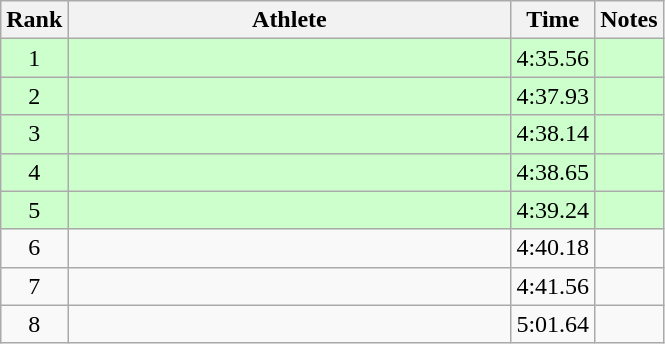<table class="wikitable" style="text-align:center">
<tr>
<th>Rank</th>
<th Style="width:18em">Athlete</th>
<th>Time</th>
<th>Notes</th>
</tr>
<tr style="background:#cfc">
<td>1</td>
<td style="text-align:left"></td>
<td>4:35.56</td>
<td></td>
</tr>
<tr style="background:#cfc">
<td>2</td>
<td style="text-align:left"></td>
<td>4:37.93</td>
<td></td>
</tr>
<tr style="background:#cfc">
<td>3</td>
<td style="text-align:left"></td>
<td>4:38.14</td>
<td></td>
</tr>
<tr style="background:#cfc">
<td>4</td>
<td style="text-align:left"></td>
<td>4:38.65</td>
<td></td>
</tr>
<tr style="background:#cfc">
<td>5</td>
<td style="text-align:left"></td>
<td>4:39.24</td>
<td></td>
</tr>
<tr>
<td>6</td>
<td style="text-align:left"></td>
<td>4:40.18</td>
<td></td>
</tr>
<tr>
<td>7</td>
<td style="text-align:left"></td>
<td>4:41.56</td>
<td></td>
</tr>
<tr>
<td>8</td>
<td style="text-align:left"></td>
<td>5:01.64</td>
<td></td>
</tr>
</table>
